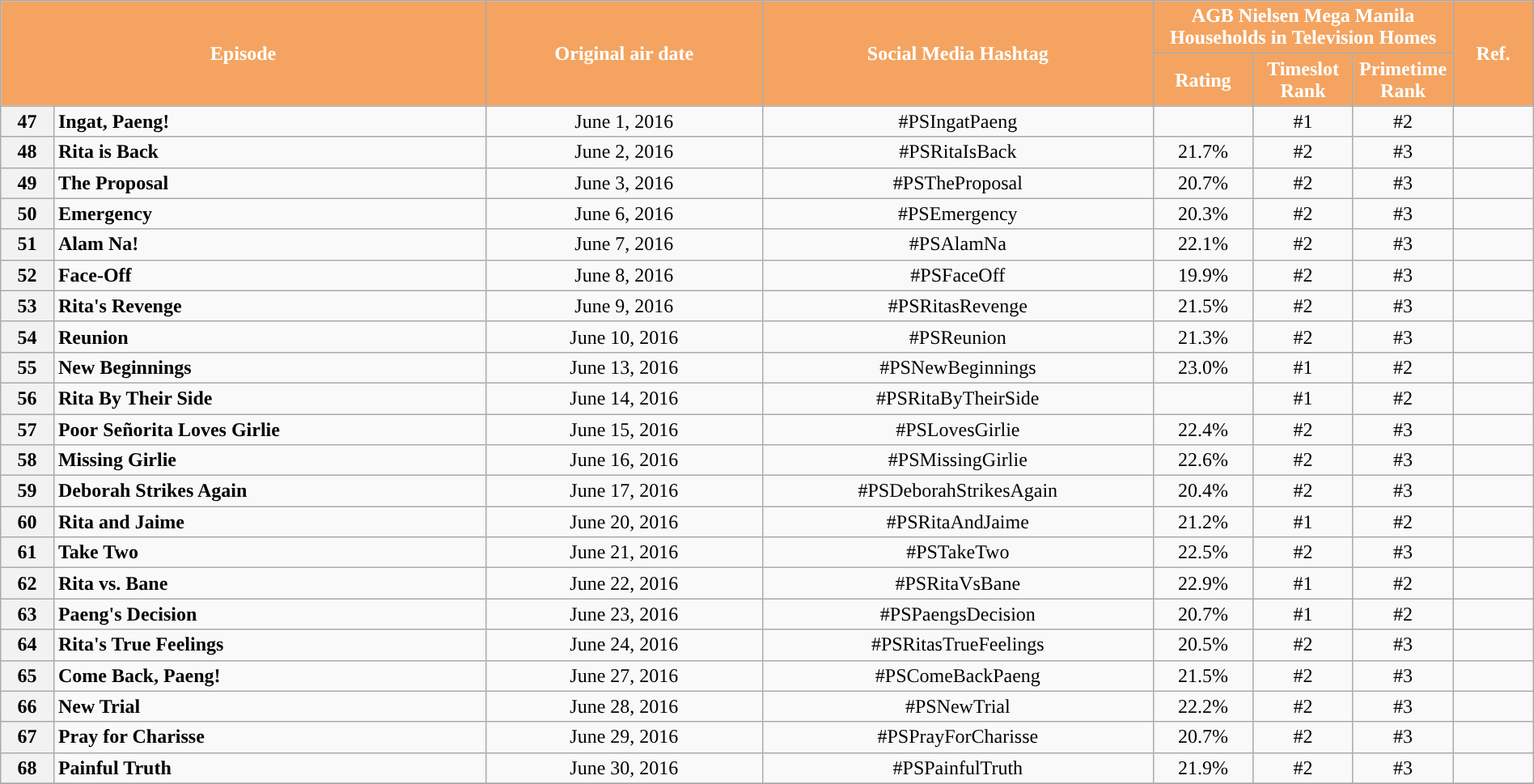<table class="wikitable" style="text-align:center; font-size:100%; line-height:18px;"  width="100%">
<tr>
<th colspan="2" rowspan="2" style="background-color:#F4A460; color:#ffffff;">Episode</th>
<th style="background:#F4A460; color:white" rowspan="2">Original air date</th>
<th style="background:#F4A460; color:white" rowspan="2">Social Media Hashtag</th>
<th style="background-color:#F4A460; color:#ffffff;" colspan="3">AGB Nielsen Mega Manila Households in Television Homes</th>
<th rowspan="2" style="background-color:#F4A460; color:white">Ref.</th>
</tr>
<tr style="text-align: center style=">
<th style="background-color:#F4A460; width:75px; color:#ffffff;">Rating</th>
<th style="background-color:#F4A460; width:75px; color:#ffffff;">Timeslot Rank</th>
<th style="background-color:#F4A460; width:75px; color:#ffffff;">Primetime Rank</th>
</tr>
<tr>
<th>47</th>
<td style="text-align: left;"><strong>Ingat, Paeng!</strong></td>
<td>June 1, 2016</td>
<td>#PSIngatPaeng</td>
<td></td>
<td>#1</td>
<td>#2</td>
<td></td>
</tr>
<tr>
<th>48</th>
<td style="text-align: left;"><strong>Rita is Back</strong></td>
<td>June 2, 2016</td>
<td>#PSRitaIsBack</td>
<td>21.7%</td>
<td>#2</td>
<td>#3</td>
<td></td>
</tr>
<tr>
<th>49</th>
<td style="text-align: left;"><strong>The Proposal</strong></td>
<td>June 3, 2016</td>
<td>#PSTheProposal</td>
<td>20.7%</td>
<td>#2</td>
<td>#3</td>
<td></td>
</tr>
<tr>
<th>50</th>
<td style="text-align: left;"><strong>Emergency</strong></td>
<td>June 6, 2016</td>
<td>#PSEmergency</td>
<td>20.3%</td>
<td>#2</td>
<td>#3</td>
<td></td>
</tr>
<tr>
<th>51</th>
<td style="text-align: left;"><strong>Alam Na!</strong></td>
<td>June 7, 2016</td>
<td>#PSAlamNa</td>
<td>22.1%</td>
<td>#2</td>
<td>#3</td>
<td></td>
</tr>
<tr>
<th>52</th>
<td style="text-align: left;"><strong>Face-Off</strong></td>
<td>June 8, 2016</td>
<td>#PSFaceOff</td>
<td>19.9%</td>
<td>#2</td>
<td>#3</td>
<td></td>
</tr>
<tr>
<th>53</th>
<td style="text-align: left;"><strong>Rita's Revenge</strong></td>
<td>June 9, 2016</td>
<td>#PSRitasRevenge</td>
<td>21.5%</td>
<td>#2</td>
<td>#3</td>
<td></td>
</tr>
<tr>
<th>54</th>
<td style="text-align: left;"><strong>Reunion</strong></td>
<td>June 10, 2016</td>
<td>#PSReunion</td>
<td>21.3%</td>
<td>#2</td>
<td>#3</td>
<td></td>
</tr>
<tr>
<th>55</th>
<td style="text-align: left;"><strong>New Beginnings</strong></td>
<td>June 13, 2016</td>
<td>#PSNewBeginnings</td>
<td>23.0%</td>
<td>#1</td>
<td>#2</td>
<td></td>
</tr>
<tr>
<th>56</th>
<td style="text-align: left;"><strong>Rita By Their Side</strong></td>
<td>June 14, 2016</td>
<td>#PSRitaByTheirSide</td>
<td></td>
<td>#1</td>
<td>#2</td>
<td></td>
</tr>
<tr>
<th>57</th>
<td style="text-align: left;"><strong>Poor Señorita Loves Girlie</strong></td>
<td>June 15, 2016</td>
<td>#PSLovesGirlie</td>
<td>22.4%</td>
<td>#2</td>
<td>#3</td>
<td></td>
</tr>
<tr>
<th>58</th>
<td style="text-align: left;"><strong>Missing Girlie</strong></td>
<td>June 16, 2016</td>
<td>#PSMissingGirlie</td>
<td>22.6%</td>
<td>#2</td>
<td>#3</td>
<td></td>
</tr>
<tr>
<th>59</th>
<td style="text-align: left;"><strong>Deborah Strikes Again</strong></td>
<td>June 17, 2016</td>
<td>#PSDeborahStrikesAgain</td>
<td>20.4%</td>
<td>#2</td>
<td>#3</td>
<td></td>
</tr>
<tr>
<th>60</th>
<td style="text-align: left;"><strong>Rita and Jaime</strong></td>
<td>June 20, 2016</td>
<td>#PSRitaAndJaime</td>
<td>21.2%</td>
<td>#1</td>
<td>#2</td>
<td></td>
</tr>
<tr>
<th>61</th>
<td style="text-align: left;"><strong>Take Two</strong></td>
<td>June 21, 2016</td>
<td>#PSTakeTwo</td>
<td>22.5%</td>
<td>#2</td>
<td>#3</td>
<td></td>
</tr>
<tr>
<th>62</th>
<td style="text-align: left;"><strong>Rita vs. Bane</strong></td>
<td>June 22, 2016</td>
<td>#PSRitaVsBane</td>
<td>22.9%</td>
<td>#1</td>
<td>#2</td>
<td></td>
</tr>
<tr>
<th>63</th>
<td style="text-align: left;"><strong>Paeng's Decision</strong></td>
<td>June 23, 2016</td>
<td>#PSPaengsDecision</td>
<td>20.7%</td>
<td>#1</td>
<td>#2</td>
<td></td>
</tr>
<tr>
<th>64</th>
<td style="text-align: left;"><strong>Rita's True Feelings</strong></td>
<td>June 24, 2016</td>
<td>#PSRitasTrueFeelings</td>
<td>20.5%</td>
<td>#2</td>
<td>#3</td>
<td></td>
</tr>
<tr>
<th>65</th>
<td style="text-align: left;"><strong>Come Back, Paeng!</strong></td>
<td>June 27, 2016</td>
<td>#PSComeBackPaeng</td>
<td>21.5%</td>
<td>#2</td>
<td>#3</td>
<td></td>
</tr>
<tr>
<th>66</th>
<td style="text-align: left;"><strong>New Trial</strong></td>
<td>June 28, 2016</td>
<td>#PSNewTrial</td>
<td>22.2%</td>
<td>#2</td>
<td>#3</td>
<td></td>
</tr>
<tr>
<th>67</th>
<td style="text-align: left;"><strong>Pray for Charisse</strong></td>
<td>June 29, 2016</td>
<td>#PSPrayForCharisse</td>
<td>20.7%</td>
<td>#2</td>
<td>#3</td>
<td></td>
</tr>
<tr>
<th>68</th>
<td style="text-align: left;"><strong>Painful Truth</strong></td>
<td>June 30, 2016</td>
<td>#PSPainfulTruth</td>
<td>21.9%</td>
<td>#2</td>
<td>#3</td>
<td></td>
</tr>
<tr>
</tr>
</table>
